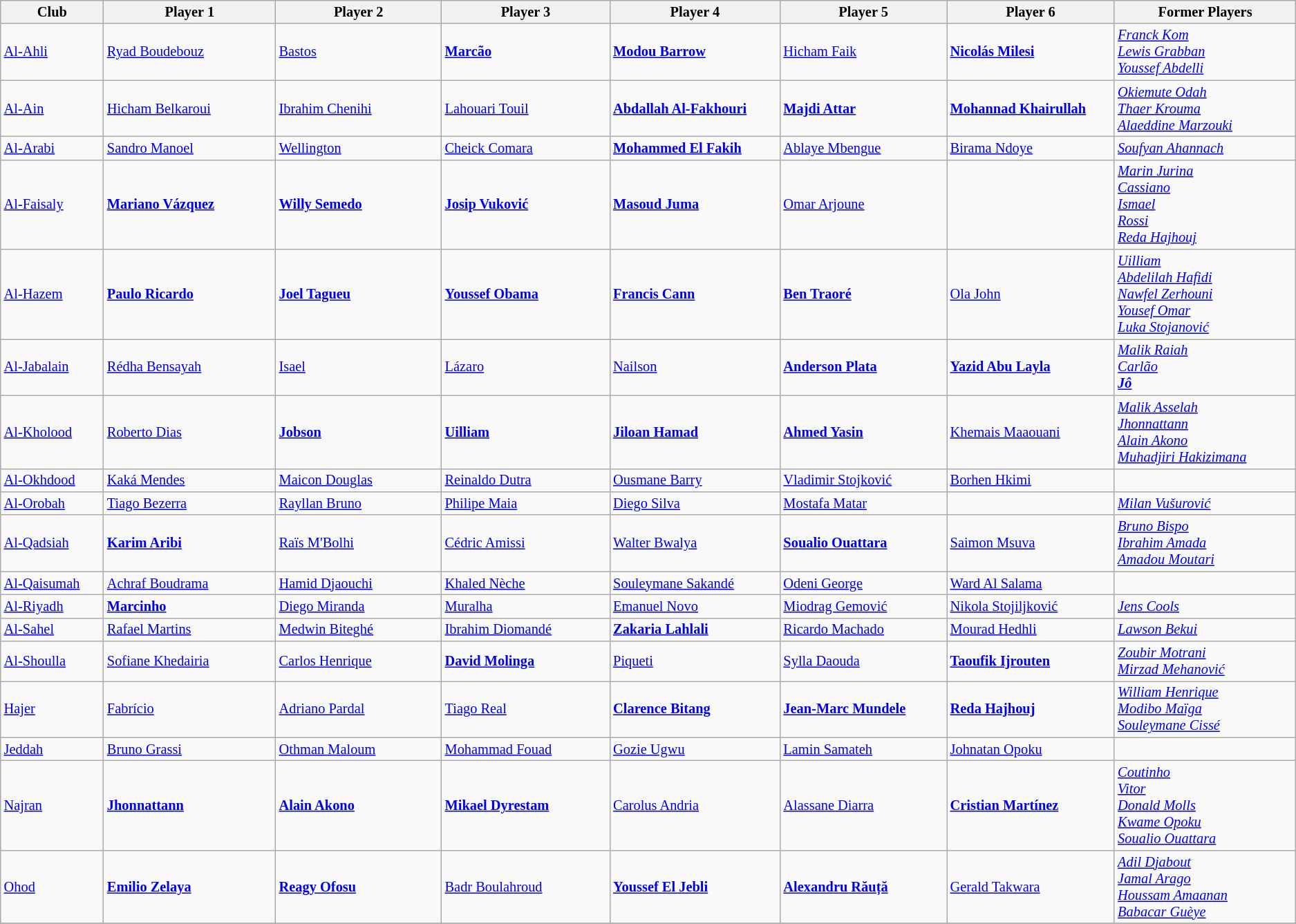<table class="wikitable" border="1" style="text-align: left; font-size:85%">
<tr>
<th width="120">Club</th>
<th width="220">Player 1</th>
<th width="220">Player 2</th>
<th width="220">Player 3</th>
<th width="220">Player 4</th>
<th width="220">Player 5</th>
<th width="220">Player 6</th>
<th width="240">Former Players</th>
</tr>
<tr>
<td><a href='#'>Al-Ahli</a></td>
<td> <a href='#'>Ryad Boudebouz</a></td>
<td> <a href='#'>Bastos</a></td>
<td> <strong><a href='#'>Marcão</a></strong></td>
<td> <strong><a href='#'>Modou Barrow</a></strong></td>
<td> <a href='#'>Hicham Faik</a></td>
<td> <strong><a href='#'>Nicolás Milesi</a></strong></td>
<td> <em><a href='#'>Franck Kom</a></em><br> <em><a href='#'>Lewis Grabban</a></em><br> <em><a href='#'>Youssef Abdelli</a></em></td>
</tr>
<tr>
<td><a href='#'>Al-Ain</a></td>
<td> <a href='#'>Hicham Belkaroui</a></td>
<td> <a href='#'>Ibrahim Chenihi</a></td>
<td> <a href='#'>Lahouari Touil</a></td>
<td> <strong><a href='#'>Abdallah Al-Fakhouri</a></strong></td>
<td> <strong><a href='#'>Majdi Attar</a></strong></td>
<td> <strong><a href='#'>Mohannad Khairullah</a></strong></td>
<td> <em><a href='#'>Okiemute Odah</a></em><br> <em><a href='#'>Thaer Krouma</a></em><br> <em><a href='#'>Alaeddine Marzouki</a></em></td>
</tr>
<tr>
<td><a href='#'>Al-Arabi</a></td>
<td> <a href='#'>Sandro Manoel</a></td>
<td> <a href='#'>Wellington</a></td>
<td> <a href='#'>Cheick Comara</a></td>
<td> <strong><a href='#'>Mohammed El Fakih</a></strong></td>
<td> <a href='#'>Ablaye Mbengue</a></td>
<td> <a href='#'>Birama Ndoye</a></td>
<td> <em><a href='#'>Soufyan Ahannach</a></em></td>
</tr>
<tr>
<td><a href='#'>Al-Faisaly</a></td>
<td> <strong><a href='#'>Mariano Vázquez</a></strong></td>
<td> <strong><a href='#'>Willy Semedo</a></strong></td>
<td> <strong><a href='#'>Josip Vuković</a></strong></td>
<td> <strong><a href='#'>Masoud Juma</a></strong></td>
<td> <a href='#'>Omar Arjoune</a></td>
<td></td>
<td> <em><a href='#'>Marin Jurina</a></em><br> <em><a href='#'>Cassiano</a></em><br> <em><a href='#'>Ismael</a></em><br> <em><a href='#'>Rossi</a></em><br> <em><a href='#'>Reda Hajhouj</a></em></td>
</tr>
<tr>
<td><a href='#'>Al-Hazem</a></td>
<td> <strong><a href='#'>Paulo Ricardo</a></strong></td>
<td> <strong><a href='#'>Joel Tagueu</a></strong></td>
<td> <strong><a href='#'>Youssef Obama</a></strong></td>
<td> <strong><a href='#'>Francis Cann</a></strong></td>
<td> <strong><a href='#'>Ben Traoré</a></strong></td>
<td> <a href='#'>Ola John</a></td>
<td> <em><a href='#'>Uilliam</a></em><br> <em><a href='#'>Abdelilah Hafidi</a></em><br> <em><a href='#'>Nawfel Zerhouni</a></em><br> <em><a href='#'>Yousef Omar</a></em><br> <em><a href='#'>Luka Stojanović</a></em></td>
</tr>
<tr>
<td><a href='#'>Al-Jabalain</a></td>
<td> <a href='#'>Rédha Bensayah</a></td>
<td> <a href='#'>Isael</a></td>
<td> <a href='#'>Lázaro</a></td>
<td> <a href='#'>Nailson</a></td>
<td> <strong><a href='#'>Anderson Plata</a></strong></td>
<td> <strong><a href='#'>Yazid Abu Layla</a></strong></td>
<td> <em><a href='#'>Malik Raiah</a></em><br> <em><a href='#'>Carlão</a></em><br> <strong><em><a href='#'>Jô</a></em></strong></td>
</tr>
<tr>
<td><a href='#'>Al-Kholood</a></td>
<td> <a href='#'>Roberto Dias</a></td>
<td> <strong><a href='#'>Jobson</a></strong></td>
<td> <strong><a href='#'>Uilliam</a></strong></td>
<td> <strong><a href='#'>Jiloan Hamad</a></strong></td>
<td> <strong><a href='#'>Ahmed Yasin</a></strong></td>
<td> <a href='#'>Khemais Maaouani</a></td>
<td> <em><a href='#'>Malik Asselah</a></em><br> <em><a href='#'>Jhonnattann</a></em><br> <em><a href='#'>Alain Akono</a></em><br> <em><a href='#'>Muhadjiri Hakizimana</a></em></td>
</tr>
<tr>
<td><a href='#'>Al-Okhdood</a></td>
<td> <a href='#'>Kaká Mendes</a></td>
<td> <a href='#'>Maicon Douglas</a></td>
<td> <a href='#'>Reinaldo Dutra</a></td>
<td> <a href='#'>Ousmane Barry</a></td>
<td> <a href='#'>Vladimir Stojković</a></td>
<td> <a href='#'>Borhen Hkimi</a></td>
<td></td>
</tr>
<tr>
<td><a href='#'>Al-Orobah</a></td>
<td> <a href='#'>Tiago Bezerra</a></td>
<td> <a href='#'>Rayllan Bruno</a></td>
<td> <a href='#'>Philipe Maia</a></td>
<td> <a href='#'>Diego Silva</a></td>
<td> <a href='#'>Mostafa Matar</a></td>
<td></td>
<td> <em><a href='#'>Milan Vušurović</a></em></td>
</tr>
<tr>
<td><a href='#'>Al-Qadsiah</a></td>
<td> <strong><a href='#'>Karim Aribi</a></strong></td>
<td> <a href='#'>Raïs M'Bolhi</a></td>
<td> <a href='#'>Cédric Amissi</a></td>
<td> <a href='#'>Walter Bwalya</a></td>
<td> <strong><a href='#'>Soualio Ouattara</a></strong></td>
<td> <a href='#'>Saimon Msuva</a></td>
<td> <em><a href='#'>Bruno Bispo</a></em><br> <em><a href='#'>Ibrahim Amada</a></em><br> <em><a href='#'>Amadou Moutari</a></em></td>
</tr>
<tr>
<td><a href='#'>Al-Qaisumah</a></td>
<td> <a href='#'>Achraf Boudrama</a></td>
<td> <a href='#'>Hamid Djaouchi</a></td>
<td> <a href='#'>Khaled Nèche</a></td>
<td> <a href='#'>Souleymane Sakandé</a></td>
<td> <a href='#'>Odeni George</a></td>
<td> <a href='#'>Ward Al Salama</a></td>
<td></td>
</tr>
<tr>
<td><a href='#'>Al-Riyadh</a></td>
<td> <strong><a href='#'>Marcinho</a></strong></td>
<td> <a href='#'>Diego Miranda</a></td>
<td> <a href='#'>Muralha</a></td>
<td> <a href='#'>Emanuel Novo</a></td>
<td> <a href='#'>Miodrag Gemović</a></td>
<td> <a href='#'>Nikola Stojiljković</a></td>
<td> <em><a href='#'>Jens Cools</a></em></td>
</tr>
<tr>
<td><a href='#'>Al-Sahel</a></td>
<td> <a href='#'>Rafael Martins</a></td>
<td> <a href='#'>Medwin Biteghé</a></td>
<td> <a href='#'>Ibrahim Diomandé</a></td>
<td> <strong><a href='#'>Zakaria Lahlali</a></strong></td>
<td> <a href='#'>Ricardo Machado</a></td>
<td> <a href='#'>Mourad Hedhli</a></td>
<td> <em><a href='#'>Lawson Bekui</a></em></td>
</tr>
<tr>
<td><a href='#'>Al-Shoulla</a></td>
<td> <a href='#'>Sofiane Khedairia</a></td>
<td> <a href='#'>Carlos Henrique</a></td>
<td> <strong><a href='#'>David Molinga</a></strong></td>
<td> <a href='#'>Piqueti</a></td>
<td> <a href='#'>Sylla Daouda</a></td>
<td> <strong><a href='#'>Taoufik Ijrouten</a></strong></td>
<td> <em><a href='#'>Zoubir Motrani</a></em><br> <em><a href='#'>Mirzad Mehanović</a></em></td>
</tr>
<tr>
<td><a href='#'>Hajer</a></td>
<td> <a href='#'>Fabrício</a></td>
<td> <a href='#'>Adriano Pardal</a></td>
<td> <a href='#'>Tiago Real</a></td>
<td> <strong><a href='#'>Clarence Bitang</a></strong></td>
<td> <strong><a href='#'>Jean-Marc Mundele</a></strong></td>
<td> <strong><a href='#'>Reda Hajhouj</a></strong></td>
<td> <em><a href='#'>William Henrique</a></em><br> <em><a href='#'>Modibo Maïga</a></em><br> <em><a href='#'>Souleymane Cissé</a></em></td>
</tr>
<tr>
<td><a href='#'>Jeddah</a></td>
<td> <a href='#'>Bruno Grassi</a></td>
<td> <a href='#'>Othman Maloum</a></td>
<td> <a href='#'>Mohammad Fouad</a></td>
<td> <a href='#'>Gozie Ugwu</a></td>
<td> <a href='#'>Lamin Samateh</a></td>
<td> <a href='#'>Johnatan Opoku</a></td>
<td></td>
</tr>
<tr>
<td><a href='#'>Najran</a></td>
<td> <strong><a href='#'>Jhonnattann</a></strong></td>
<td> <strong><a href='#'>Alain Akono</a></strong></td>
<td> <strong><a href='#'>Mikael Dyrestam</a></strong></td>
<td> <a href='#'>Carolus Andria</a></td>
<td> <a href='#'>Alassane Diarra</a></td>
<td> <strong><a href='#'>Cristian Martínez</a></strong></td>
<td> <em><a href='#'>Coutinho</a></em><br> <em><a href='#'>Vitor</a></em><br> <em><a href='#'>Donald Molls</a></em><br> <em><a href='#'>Kwame Opoku</a></em><br> <em><a href='#'>Soualio Ouattara</a></em></td>
</tr>
<tr>
<td><a href='#'>Ohod</a></td>
<td> <strong><a href='#'>Emilio Zelaya</a></strong></td>
<td> <strong><a href='#'>Reagy Ofosu</a></strong></td>
<td> <a href='#'>Badr Boulahroud</a></td>
<td> <strong><a href='#'>Youssef El Jebli</a></strong></td>
<td> <strong><a href='#'>Alexandru Răuță</a></strong></td>
<td> <a href='#'>Gerald Takwara</a></td>
<td> <em><a href='#'>Adil Djabout</a></em><br> <em><a href='#'>Jamal Arago</a></em><br> <em><a href='#'>Houssam Amaanan</a></em><br> <em><a href='#'>Babacar Guèye</a></em></td>
</tr>
<tr>
</tr>
</table>
